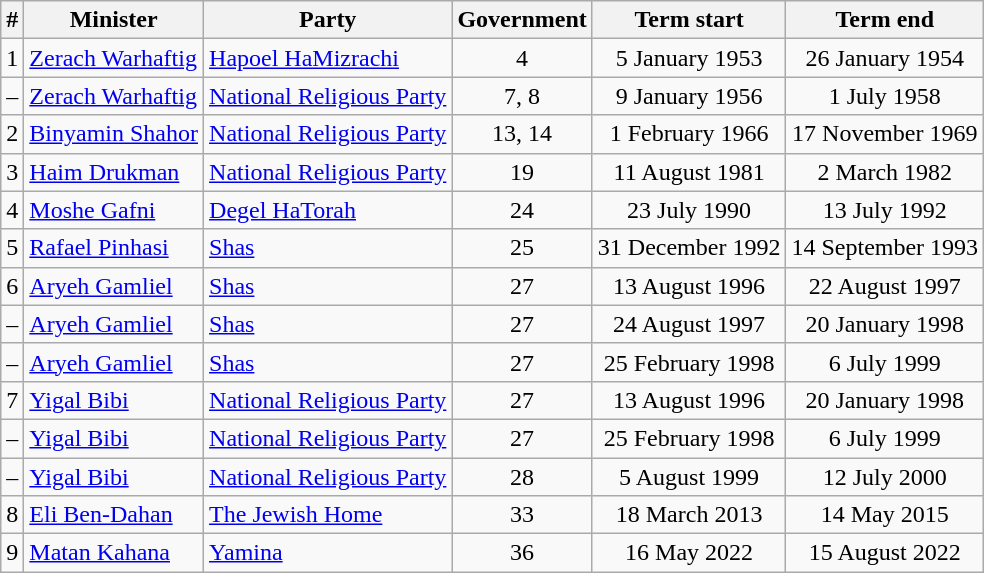<table class=wikitable style=text-align:center>
<tr>
<th>#</th>
<th>Minister</th>
<th>Party</th>
<th>Government</th>
<th>Term start</th>
<th>Term end</th>
</tr>
<tr>
<td>1</td>
<td align=left><a href='#'>Zerach Warhaftig</a></td>
<td align=left><a href='#'>Hapoel HaMizrachi</a></td>
<td align=center>4</td>
<td>5 January 1953</td>
<td>26 January 1954</td>
</tr>
<tr>
<td>–</td>
<td align=left><a href='#'>Zerach Warhaftig</a></td>
<td align=left><a href='#'>National Religious Party</a></td>
<td>7, 8</td>
<td>9 January 1956</td>
<td>1 July 1958</td>
</tr>
<tr>
<td>2</td>
<td align=left><a href='#'>Binyamin Shahor</a></td>
<td align=left><a href='#'>National Religious Party</a></td>
<td>13, 14</td>
<td>1 February 1966</td>
<td>17 November 1969</td>
</tr>
<tr>
<td>3</td>
<td align=left><a href='#'>Haim Drukman</a></td>
<td align=left><a href='#'>National Religious Party</a></td>
<td>19</td>
<td>11 August 1981</td>
<td>2 March 1982</td>
</tr>
<tr>
<td>4</td>
<td align=left><a href='#'>Moshe Gafni</a></td>
<td align=left><a href='#'>Degel HaTorah</a></td>
<td>24</td>
<td>23 July 1990</td>
<td>13 July 1992</td>
</tr>
<tr>
<td>5</td>
<td align=left><a href='#'>Rafael Pinhasi</a></td>
<td align=left><a href='#'>Shas</a></td>
<td>25</td>
<td>31 December 1992</td>
<td>14 September 1993</td>
</tr>
<tr>
<td>6</td>
<td align=left><a href='#'>Aryeh Gamliel</a></td>
<td align=left><a href='#'>Shas</a></td>
<td>27</td>
<td>13 August 1996</td>
<td>22 August 1997</td>
</tr>
<tr>
<td>–</td>
<td align=left><a href='#'>Aryeh Gamliel</a></td>
<td align=left><a href='#'>Shas</a></td>
<td>27</td>
<td>24 August 1997</td>
<td>20 January 1998</td>
</tr>
<tr>
<td>–</td>
<td align=left><a href='#'>Aryeh Gamliel</a></td>
<td align=left><a href='#'>Shas</a></td>
<td>27</td>
<td>25 February 1998</td>
<td>6 July 1999</td>
</tr>
<tr>
<td>7</td>
<td align=left><a href='#'>Yigal Bibi</a></td>
<td align=left><a href='#'>National Religious Party</a></td>
<td>27</td>
<td>13 August 1996</td>
<td>20 January 1998</td>
</tr>
<tr>
<td>–</td>
<td align=left><a href='#'>Yigal Bibi</a></td>
<td align=left><a href='#'>National Religious Party</a></td>
<td>27</td>
<td>25 February 1998</td>
<td>6 July 1999</td>
</tr>
<tr>
<td>–</td>
<td align=left><a href='#'>Yigal Bibi</a></td>
<td align=left><a href='#'>National Religious Party</a></td>
<td>28</td>
<td>5 August 1999</td>
<td>12 July 2000</td>
</tr>
<tr>
<td>8</td>
<td align=left><a href='#'>Eli Ben-Dahan</a></td>
<td align=left><a href='#'>The Jewish Home</a></td>
<td>33</td>
<td>18 March 2013</td>
<td>14 May 2015</td>
</tr>
<tr>
<td>9</td>
<td align=left><a href='#'>Matan Kahana</a></td>
<td align=left><a href='#'>Yamina</a></td>
<td>36</td>
<td>16 May 2022</td>
<td>15 August 2022</td>
</tr>
</table>
